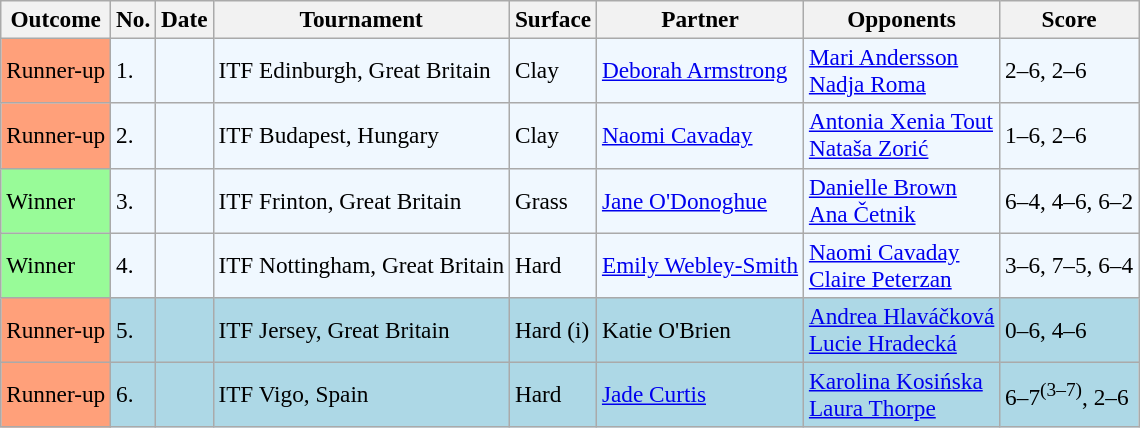<table class="sortable wikitable" style="font-size:97%;">
<tr>
<th>Outcome</th>
<th>No.</th>
<th>Date</th>
<th>Tournament</th>
<th>Surface</th>
<th>Partner</th>
<th>Opponents</th>
<th class="unsortable">Score</th>
</tr>
<tr bgcolor=#f0f8ff>
<td bgcolor="FFA07A">Runner-up</td>
<td>1.</td>
<td></td>
<td>ITF Edinburgh, Great Britain</td>
<td>Clay</td>
<td> <a href='#'>Deborah Armstrong</a></td>
<td> <a href='#'>Mari Andersson</a> <br>  <a href='#'>Nadja Roma</a></td>
<td>2–6, 2–6</td>
</tr>
<tr bgcolor=#f0f8ff>
<td bgcolor="FFA07A">Runner-up</td>
<td>2.</td>
<td></td>
<td>ITF Budapest, Hungary</td>
<td>Clay</td>
<td> <a href='#'>Naomi Cavaday</a></td>
<td> <a href='#'>Antonia Xenia Tout</a> <br>  <a href='#'>Nataša Zorić</a></td>
<td>1–6, 2–6</td>
</tr>
<tr bgcolor=#f0f8ff>
<td bgcolor="98FB98">Winner</td>
<td>3.</td>
<td></td>
<td>ITF Frinton, Great Britain</td>
<td>Grass</td>
<td> <a href='#'>Jane O'Donoghue</a></td>
<td> <a href='#'>Danielle Brown</a> <br>  <a href='#'>Ana Četnik</a></td>
<td>6–4, 4–6, 6–2</td>
</tr>
<tr bgcolor=#f0f8ff>
<td bgcolor="98FB98">Winner</td>
<td>4.</td>
<td></td>
<td>ITF Nottingham, Great Britain</td>
<td>Hard</td>
<td> <a href='#'>Emily Webley-Smith</a></td>
<td> <a href='#'>Naomi Cavaday</a> <br>  <a href='#'>Claire Peterzan</a></td>
<td>3–6, 7–5, 6–4</td>
</tr>
<tr style="background:lightblue;">
<td bgcolor="FFA07A">Runner-up</td>
<td>5.</td>
<td></td>
<td>ITF Jersey, Great Britain</td>
<td>Hard (i)</td>
<td> Katie O'Brien</td>
<td> <a href='#'>Andrea Hlaváčková</a> <br>  <a href='#'>Lucie Hradecká</a></td>
<td>0–6, 4–6</td>
</tr>
<tr style="background:lightblue;">
<td bgcolor="FFA07A">Runner-up</td>
<td>6.</td>
<td></td>
<td>ITF Vigo, Spain</td>
<td>Hard</td>
<td> <a href='#'>Jade Curtis</a></td>
<td> <a href='#'>Karolina Kosińska</a> <br>  <a href='#'>Laura Thorpe</a></td>
<td>6–7<sup>(3–7)</sup>, 2–6</td>
</tr>
</table>
